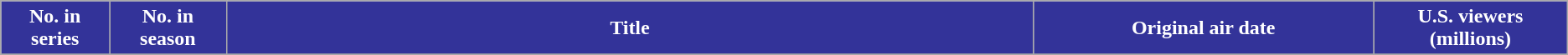<table class="wikitable plainrowheaders">
<tr>
<th style="background:#333399; color:#fff; width:1%;">No. in<br>series</th>
<th style="background:#333399; color:#fff; width:1%;">No. in<br>season</th>
<th style="background:#333399; color:#fff; width:12%;">Title</th>
<th style="background:#333399; color:#fff; width:5%;">Original air date</th>
<th style="background:#333399; color:#fff; width:2%;">U.S. viewers<br>(millions)</th>
</tr>
<tr style="background:#fff;"|>
</tr>
</table>
